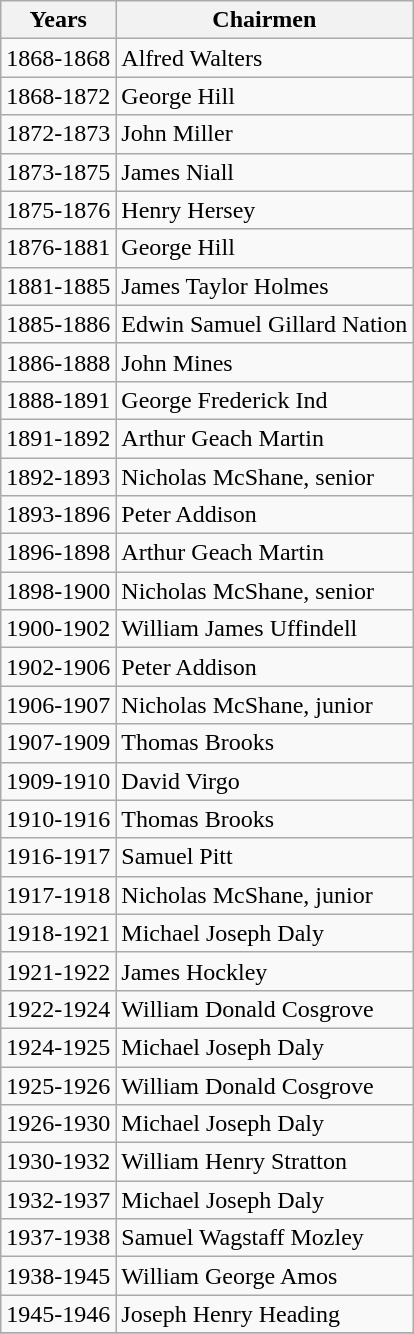<table class="wikitable">
<tr>
<th scope="col">Years</th>
<th scope="col">Chairmen</th>
</tr>
<tr style="vertical-align: top;">
<td>1868-1868</td>
<td>Alfred Walters</td>
</tr>
<tr style="vertical-align: top;">
<td>1868-1872</td>
<td>George Hill</td>
</tr>
<tr style="vertical-align: top;">
<td>1872-1873</td>
<td>John Miller</td>
</tr>
<tr style="vertical-align: top;">
<td>1873-1875</td>
<td>James Niall</td>
</tr>
<tr style="vertical-align: top;">
<td>1875-1876</td>
<td>Henry Hersey</td>
</tr>
<tr style="vertical-align: top;">
<td>1876-1881</td>
<td>George Hill</td>
</tr>
<tr style="vertical-align: top;">
<td>1881-1885</td>
<td>James Taylor Holmes</td>
</tr>
<tr style="vertical-align: top;">
<td>1885-1886</td>
<td>Edwin Samuel Gillard Nation</td>
</tr>
<tr style="vertical-align: top;">
<td>1886-1888</td>
<td>John Mines</td>
</tr>
<tr style="vertical-align: top;">
<td>1888-1891</td>
<td>George Frederick Ind</td>
</tr>
<tr style="vertical-align: top;">
<td>1891-1892</td>
<td>Arthur Geach Martin</td>
</tr>
<tr style="vertical-align: top;">
<td>1892-1893</td>
<td>Nicholas McShane, senior</td>
</tr>
<tr style="vertical-align: top;">
<td>1893-1896</td>
<td>Peter Addison</td>
</tr>
<tr style="vertical-align: top;">
<td>1896-1898</td>
<td>Arthur Geach Martin</td>
</tr>
<tr style="vertical-align: top;">
<td>1898-1900</td>
<td>Nicholas McShane, senior</td>
</tr>
<tr style="vertical-align: top;">
<td>1900-1902</td>
<td>William James Uffindell</td>
</tr>
<tr style="vertical-align: top;">
<td>1902-1906</td>
<td>Peter Addison</td>
</tr>
<tr style="vertical-align: top;">
<td>1906-1907</td>
<td>Nicholas McShane, junior</td>
</tr>
<tr style="vertical-align: top;">
<td>1907-1909</td>
<td>Thomas Brooks</td>
</tr>
<tr style="vertical-align: top;">
<td>1909-1910</td>
<td>David Virgo</td>
</tr>
<tr style="vertical-align: top;">
<td>1910-1916</td>
<td>Thomas Brooks</td>
</tr>
<tr style="vertical-align: top;">
<td>1916-1917</td>
<td>Samuel Pitt</td>
</tr>
<tr style="vertical-align: top;">
<td>1917-1918</td>
<td>Nicholas McShane, junior</td>
</tr>
<tr style="vertical-align: top;">
<td>1918-1921</td>
<td>Michael Joseph Daly</td>
</tr>
<tr style="vertical-align: top;">
<td>1921-1922</td>
<td>James Hockley</td>
</tr>
<tr style="vertical-align: top;">
<td>1922-1924</td>
<td>William Donald Cosgrove</td>
</tr>
<tr style="vertical-align: top;">
<td>1924-1925</td>
<td>Michael Joseph Daly</td>
</tr>
<tr style="vertical-align: top;">
<td>1925-1926</td>
<td>William Donald Cosgrove</td>
</tr>
<tr style="vertical-align: top;">
<td>1926-1930</td>
<td>Michael Joseph Daly</td>
</tr>
<tr style="vertical-align: top;">
<td>1930-1932</td>
<td>William Henry Stratton</td>
</tr>
<tr style="vertical-align: top;">
<td>1932-1937</td>
<td>Michael Joseph Daly</td>
</tr>
<tr style="vertical-align: top;">
<td>1937-1938</td>
<td>Samuel Wagstaff Mozley</td>
</tr>
<tr style="vertical-align: top;">
<td>1938-1945</td>
<td>William George Amos</td>
</tr>
<tr style="vertical-align: top;">
<td>1945-1946</td>
<td>Joseph Henry Heading</td>
</tr>
<tr style="vertical-align: top;">
</tr>
</table>
